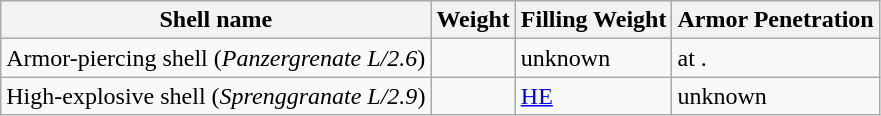<table class="wikitable" style="margin-right: 0;">
<tr>
<th>Shell name</th>
<th>Weight</th>
<th>Filling Weight</th>
<th>Armor Penetration</th>
</tr>
<tr>
<td>Armor-piercing shell (<em>Panzergrenate L/2.6</em>)</td>
<td></td>
<td>unknown</td>
<td> at .</td>
</tr>
<tr>
<td>High-explosive shell (<em>Sprenggranate L/2.9</em>)</td>
<td></td>
<td> <a href='#'>HE</a></td>
<td>unknown</td>
</tr>
</table>
